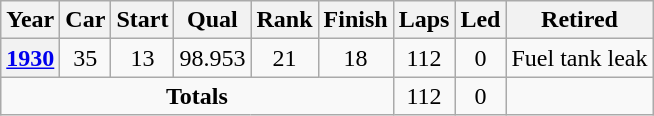<table class="wikitable" style="text-align:center">
<tr>
<th>Year</th>
<th>Car</th>
<th>Start</th>
<th>Qual</th>
<th>Rank</th>
<th>Finish</th>
<th>Laps</th>
<th>Led</th>
<th>Retired</th>
</tr>
<tr>
<th><a href='#'>1930</a></th>
<td>35</td>
<td>13</td>
<td>98.953</td>
<td>21</td>
<td>18</td>
<td>112</td>
<td>0</td>
<td>Fuel tank leak</td>
</tr>
<tr>
<td colspan=6><strong>Totals</strong></td>
<td>112</td>
<td>0</td>
<td></td>
</tr>
</table>
